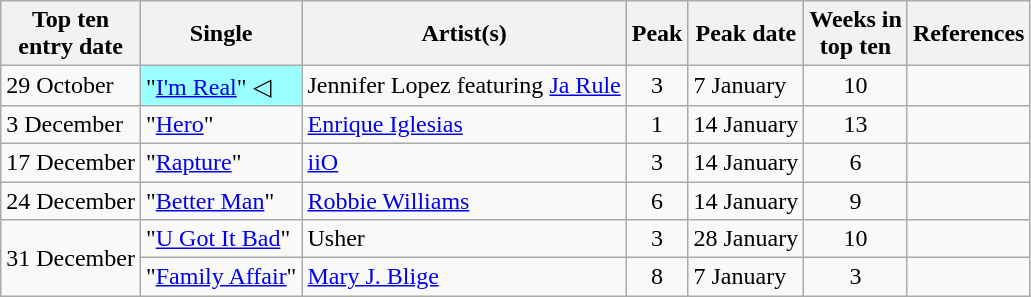<table class="wikitable sortable">
<tr>
<th>Top ten<br>entry date</th>
<th>Single</th>
<th>Artist(s)</th>
<th data-sort-type="number">Peak</th>
<th>Peak date</th>
<th data-sort-type="number">Weeks in<br>top ten</th>
<th>References</th>
</tr>
<tr>
<td>29 October</td>
<td style="background:#9ff;">"<a href='#'>I'm Real</a>" ◁</td>
<td>Jennifer Lopez featuring <a href='#'>Ja Rule</a></td>
<td style="text-align:center;">3</td>
<td>7 January</td>
<td style="text-align:center;">10</td>
<td style="text-align:center;"></td>
</tr>
<tr>
<td>3 December</td>
<td>"<a href='#'>Hero</a>"</td>
<td><a href='#'>Enrique Iglesias</a></td>
<td style="text-align:center;">1</td>
<td>14 January</td>
<td style="text-align:center;">13</td>
<td style="text-align:center;"></td>
</tr>
<tr>
<td>17 December</td>
<td>"<a href='#'>Rapture</a>"</td>
<td><a href='#'>iiO</a></td>
<td style="text-align:center;">3</td>
<td>14 January</td>
<td style="text-align:center;">6</td>
<td style="text-align:center;"></td>
</tr>
<tr>
<td>24 December</td>
<td>"<a href='#'>Better Man</a>"</td>
<td><a href='#'>Robbie Williams</a></td>
<td style="text-align:center;">6</td>
<td>14 January</td>
<td style="text-align:center;">9</td>
<td style="text-align:center;"></td>
</tr>
<tr>
<td rowspan=2>31 December</td>
<td>"<a href='#'>U Got It Bad</a>"</td>
<td>Usher</td>
<td style="text-align:center;">3</td>
<td>28 January</td>
<td style="text-align:center;">10</td>
<td style="text-align:center;"></td>
</tr>
<tr>
<td>"<a href='#'>Family Affair</a>"</td>
<td><a href='#'>Mary J. Blige</a></td>
<td style="text-align:center;">8</td>
<td>7 January</td>
<td style="text-align:center;">3</td>
<td style="text-align:center;"></td>
</tr>
</table>
